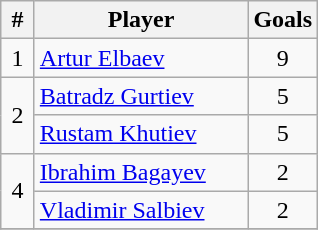<table class="wikitable" style="text-align:center;">
<tr>
<th width=15px>#</th>
<th style="width:135px;">Player</th>
<th width=25px>Goals</th>
</tr>
<tr>
<td>1</td>
<td align=left><a href='#'>Artur Elbaev</a></td>
<td>9</td>
</tr>
<tr>
<td rowspan=2>2</td>
<td align=left><a href='#'>Batradz Gurtiev</a></td>
<td>5</td>
</tr>
<tr>
<td align=left><a href='#'>Rustam Khutiev</a></td>
<td>5</td>
</tr>
<tr>
<td rowspan=2>4</td>
<td align=left><a href='#'>Ibrahim Bagayev</a></td>
<td>2</td>
</tr>
<tr>
<td align=left><a href='#'>Vladimir Salbiev</a></td>
<td>2</td>
</tr>
<tr>
</tr>
</table>
